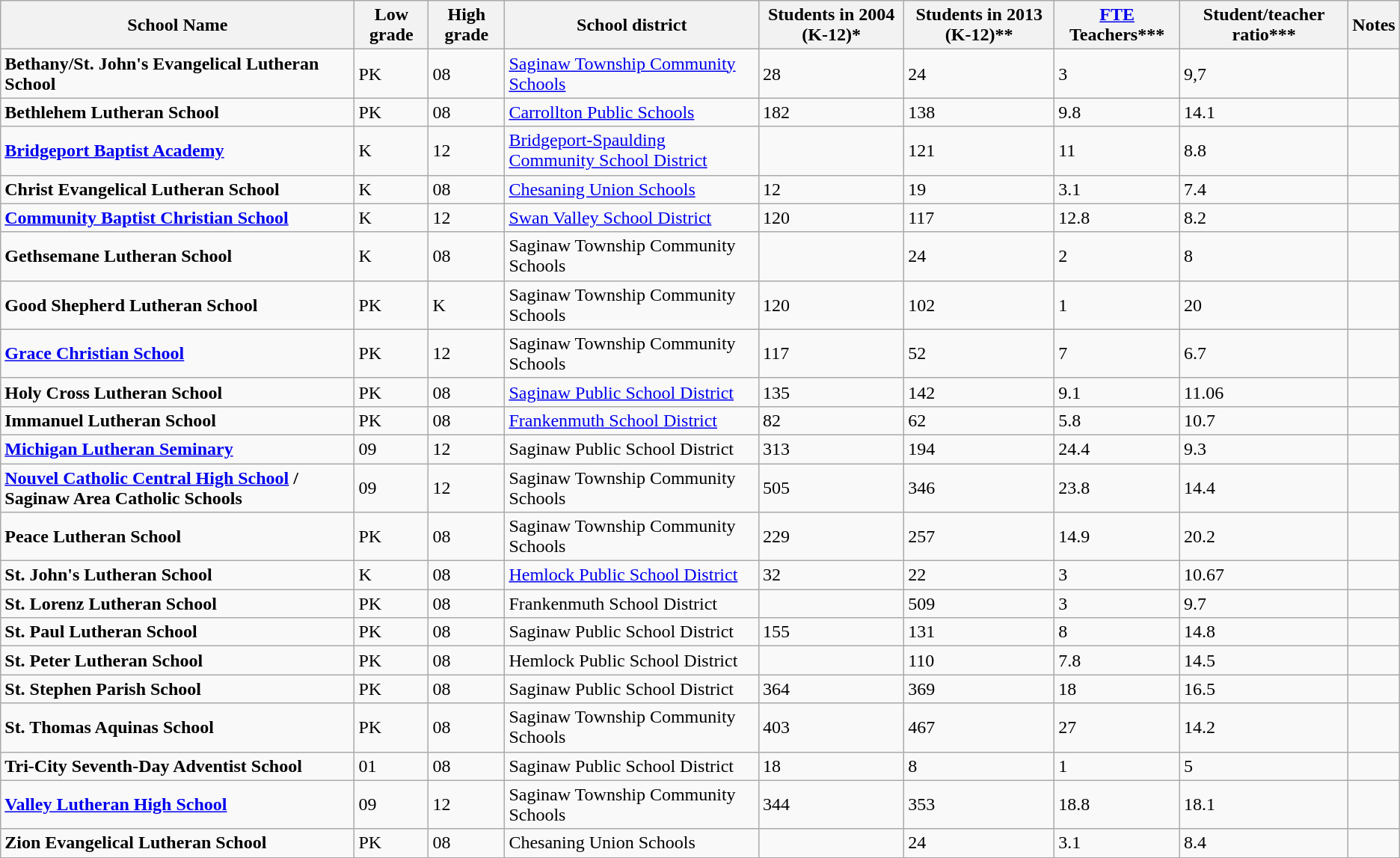<table class="wikitable sortable">
<tr>
<th>School Name</th>
<th>Low grade</th>
<th>High grade</th>
<th>School district</th>
<th>Students in 2004 (K-12)*</th>
<th>Students in 2013 (K-12)**</th>
<th><a href='#'>FTE</a> Teachers***</th>
<th>Student/teacher ratio***</th>
<th>Notes</th>
</tr>
<tr>
<td><strong>Bethany/St. John's Evangelical Lutheran School</strong></td>
<td>PK</td>
<td>08</td>
<td><a href='#'>Saginaw Township Community Schools</a></td>
<td>28</td>
<td>24</td>
<td>3</td>
<td>9,7</td>
<td></td>
</tr>
<tr>
<td><strong>Bethlehem Lutheran School</strong></td>
<td>PK</td>
<td>08</td>
<td><a href='#'>Carrollton Public Schools</a></td>
<td>182</td>
<td>138</td>
<td>9.8</td>
<td>14.1</td>
<td></td>
</tr>
<tr>
<td><strong><a href='#'>Bridgeport Baptist Academy</a></strong></td>
<td>K</td>
<td>12</td>
<td><a href='#'>Bridgeport-Spaulding Community School District</a></td>
<td></td>
<td>121</td>
<td>11</td>
<td>8.8</td>
<td></td>
</tr>
<tr>
<td><strong>Christ Evangelical Lutheran School</strong></td>
<td>K</td>
<td>08</td>
<td><a href='#'>Chesaning Union Schools</a></td>
<td>12</td>
<td>19</td>
<td>3.1</td>
<td>7.4</td>
<td></td>
</tr>
<tr>
<td><strong><a href='#'>Community Baptist Christian School</a></strong></td>
<td>K</td>
<td>12</td>
<td><a href='#'>Swan Valley School District</a></td>
<td>120</td>
<td>117</td>
<td>12.8</td>
<td>8.2</td>
<td></td>
</tr>
<tr>
<td><strong>Gethsemane Lutheran School</strong></td>
<td>K</td>
<td>08</td>
<td>Saginaw Township Community Schools</td>
<td></td>
<td>24</td>
<td>2</td>
<td>8</td>
<td></td>
</tr>
<tr>
<td><strong>Good Shepherd Lutheran School</strong></td>
<td>PK</td>
<td>K</td>
<td>Saginaw Township Community Schools</td>
<td>120</td>
<td>102</td>
<td>1</td>
<td>20</td>
<td></td>
</tr>
<tr>
<td><strong><a href='#'>Grace Christian School</a></strong></td>
<td>PK</td>
<td>12</td>
<td>Saginaw Township Community Schools</td>
<td>117</td>
<td>52</td>
<td>7</td>
<td>6.7</td>
<td></td>
</tr>
<tr>
<td><strong>Holy Cross Lutheran School</strong></td>
<td>PK</td>
<td>08</td>
<td><a href='#'>Saginaw Public School District</a></td>
<td>135</td>
<td>142</td>
<td>9.1</td>
<td>11.06</td>
<td></td>
</tr>
<tr>
<td><strong>Immanuel Lutheran School</strong></td>
<td>PK</td>
<td>08</td>
<td><a href='#'>Frankenmuth School District</a></td>
<td>82</td>
<td>62</td>
<td>5.8</td>
<td>10.7</td>
<td></td>
</tr>
<tr>
<td><strong><a href='#'>Michigan Lutheran Seminary</a></strong></td>
<td>09</td>
<td>12</td>
<td>Saginaw Public School District</td>
<td>313</td>
<td>194</td>
<td>24.4</td>
<td>9.3</td>
<td></td>
</tr>
<tr>
<td><strong><a href='#'>Nouvel Catholic Central High School</a> / Saginaw Area Catholic Schools</strong></td>
<td>09</td>
<td>12</td>
<td>Saginaw Township Community Schools</td>
<td>505</td>
<td>346</td>
<td>23.8</td>
<td>14.4</td>
<td></td>
</tr>
<tr>
<td><strong>Peace Lutheran School</strong></td>
<td>PK</td>
<td>08</td>
<td>Saginaw Township Community Schools</td>
<td>229</td>
<td>257</td>
<td>14.9</td>
<td>20.2</td>
<td></td>
</tr>
<tr>
<td><strong>St. John's Lutheran School</strong></td>
<td>K</td>
<td>08</td>
<td><a href='#'>Hemlock Public School District</a></td>
<td>32</td>
<td>22</td>
<td>3</td>
<td>10.67</td>
<td></td>
</tr>
<tr>
<td><strong>St. Lorenz Lutheran School</strong></td>
<td>PK</td>
<td>08</td>
<td>Frankenmuth School District</td>
<td></td>
<td>509</td>
<td>3</td>
<td>9.7</td>
<td></td>
</tr>
<tr>
<td><strong>St. Paul Lutheran School</strong></td>
<td>PK</td>
<td>08</td>
<td>Saginaw Public School District</td>
<td>155</td>
<td>131</td>
<td>8</td>
<td>14.8</td>
<td></td>
</tr>
<tr>
<td><strong>St. Peter Lutheran School</strong></td>
<td>PK</td>
<td>08</td>
<td>Hemlock Public School District</td>
<td></td>
<td>110</td>
<td>7.8</td>
<td>14.5</td>
<td></td>
</tr>
<tr>
<td><strong>St. Stephen Parish School</strong></td>
<td>PK</td>
<td>08</td>
<td>Saginaw Public School District</td>
<td>364</td>
<td>369</td>
<td>18</td>
<td>16.5</td>
<td></td>
</tr>
<tr>
<td><strong>St. Thomas Aquinas School</strong></td>
<td>PK</td>
<td>08</td>
<td>Saginaw Township Community Schools</td>
<td>403</td>
<td>467</td>
<td>27</td>
<td>14.2</td>
<td></td>
</tr>
<tr>
<td><strong>Tri-City Seventh-Day Adventist School</strong></td>
<td>01</td>
<td>08</td>
<td>Saginaw Public School District</td>
<td>18</td>
<td>8</td>
<td>1</td>
<td>5</td>
<td></td>
</tr>
<tr>
<td><strong><a href='#'>Valley Lutheran High School</a></strong></td>
<td>09</td>
<td>12</td>
<td>Saginaw Township Community Schools</td>
<td>344</td>
<td>353</td>
<td>18.8</td>
<td>18.1</td>
<td></td>
</tr>
<tr>
<td><strong>Zion Evangelical Lutheran School</strong></td>
<td>PK</td>
<td>08</td>
<td>Chesaning Union Schools</td>
<td></td>
<td>24</td>
<td>3.1</td>
<td>8.4</td>
<td></td>
</tr>
</table>
